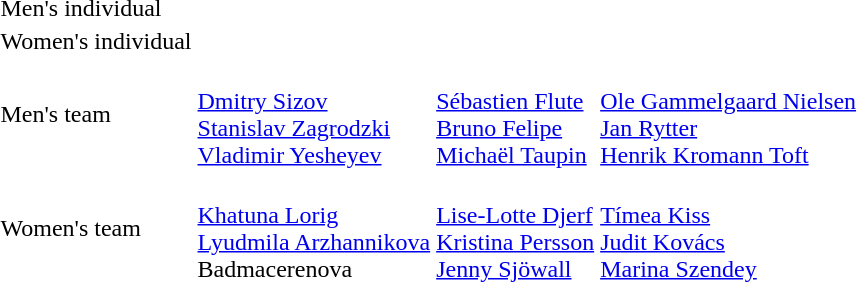<table>
<tr>
<td>Men's individual</td>
<td></td>
<td></td>
<td></td>
</tr>
<tr>
<td>Women's individual</td>
<td></td>
<td></td>
<td></td>
</tr>
<tr>
<td>Men's team</td>
<td><br><a href='#'>Dmitry Sizov</a><br><a href='#'>Stanislav Zagrodzki</a><br><a href='#'>Vladimir Yesheyev</a></td>
<td><br><a href='#'>Sébastien Flute</a><br><a href='#'>Bruno Felipe</a><br><a href='#'>Michaël Taupin</a></td>
<td><br><a href='#'>Ole Gammelgaard Nielsen</a><br><a href='#'>Jan Rytter</a><br><a href='#'>Henrik Kromann Toft</a></td>
</tr>
<tr>
<td>Women's team</td>
<td><br><a href='#'>Khatuna Lorig</a><br><a href='#'>Lyudmila Arzhannikova</a><br>Badmacerenova</td>
<td><br><a href='#'>Lise-Lotte Djerf</a><br><a href='#'>Kristina Persson</a><br><a href='#'>Jenny Sjöwall</a></td>
<td><br><a href='#'>Tímea Kiss</a><br><a href='#'>Judit Kovács</a><br><a href='#'>Marina Szendey</a></td>
</tr>
</table>
